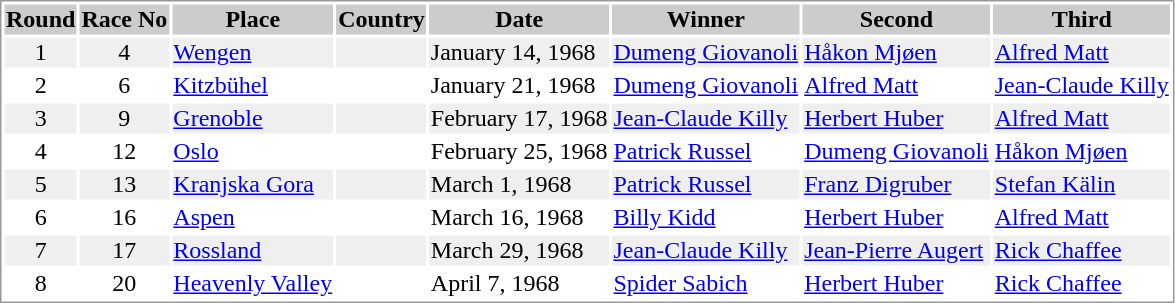<table border="0" style="border: 1px solid #999; background-color:#FFFFFF; text-align:center">
<tr align="center" bgcolor="#CCCCCC">
<th>Round</th>
<th>Race No</th>
<th>Place</th>
<th>Country</th>
<th>Date</th>
<th>Winner</th>
<th>Second</th>
<th>Third</th>
</tr>
<tr bgcolor="#EFEFEF">
<td>1</td>
<td>4</td>
<td align="left"><a href='#'>Wengen</a></td>
<td align="left"></td>
<td align="left">January 14, 1968</td>
<td align="left"> <a href='#'>Dumeng Giovanoli</a></td>
<td align="left"> <a href='#'>Håkon Mjøen</a></td>
<td align="left"> <a href='#'>Alfred Matt</a></td>
</tr>
<tr>
<td>2</td>
<td>6</td>
<td align="left"><a href='#'>Kitzbühel</a></td>
<td align="left"></td>
<td align="left">January 21, 1968</td>
<td align="left"> <a href='#'>Dumeng Giovanoli</a></td>
<td align="left"> <a href='#'>Alfred Matt</a></td>
<td align="left"> <a href='#'>Jean-Claude Killy</a></td>
</tr>
<tr bgcolor="#EFEFEF">
<td>3</td>
<td>9</td>
<td align="left"><a href='#'>Grenoble</a></td>
<td align="left"></td>
<td align="left">February 17, 1968</td>
<td align="left"> <a href='#'>Jean-Claude Killy</a></td>
<td align="left"> <a href='#'>Herbert Huber</a></td>
<td align="left"> <a href='#'>Alfred Matt</a></td>
</tr>
<tr>
<td>4</td>
<td>12</td>
<td align="left"><a href='#'>Oslo</a></td>
<td align="left"></td>
<td align="left">February 25, 1968</td>
<td align="left"> <a href='#'>Patrick Russel</a></td>
<td align="left"> <a href='#'>Dumeng Giovanoli</a></td>
<td align="left"> <a href='#'>Håkon Mjøen</a></td>
</tr>
<tr bgcolor="#EFEFEF">
<td>5</td>
<td>13</td>
<td align="left"><a href='#'>Kranjska Gora</a></td>
<td align="left"></td>
<td align="left">March 1, 1968</td>
<td align="left"> <a href='#'>Patrick Russel</a></td>
<td align="left"> <a href='#'>Franz Digruber</a></td>
<td align="left"> <a href='#'>Stefan Kälin</a></td>
</tr>
<tr>
<td>6</td>
<td>16</td>
<td align="left"><a href='#'>Aspen</a></td>
<td align="left"></td>
<td align="left">March 16, 1968</td>
<td align="left"> <a href='#'>Billy Kidd</a></td>
<td align="left"> <a href='#'>Herbert Huber</a></td>
<td align="left"> <a href='#'>Alfred Matt</a></td>
</tr>
<tr bgcolor="#EFEFEF">
<td>7</td>
<td>17</td>
<td align="left"><a href='#'>Rossland</a></td>
<td align="left"></td>
<td align="left">March 29, 1968</td>
<td align="left"> <a href='#'>Jean-Claude Killy</a></td>
<td align="left"> <a href='#'>Jean-Pierre Augert</a></td>
<td align="left"> <a href='#'>Rick Chaffee</a></td>
</tr>
<tr>
<td>8</td>
<td>20</td>
<td align="left"><a href='#'>Heavenly Valley</a></td>
<td align="left"></td>
<td align="left">April 7, 1968</td>
<td align="left"> <a href='#'>Spider Sabich</a></td>
<td align="left"> <a href='#'>Herbert Huber</a></td>
<td align="left"> <a href='#'>Rick Chaffee</a></td>
</tr>
</table>
